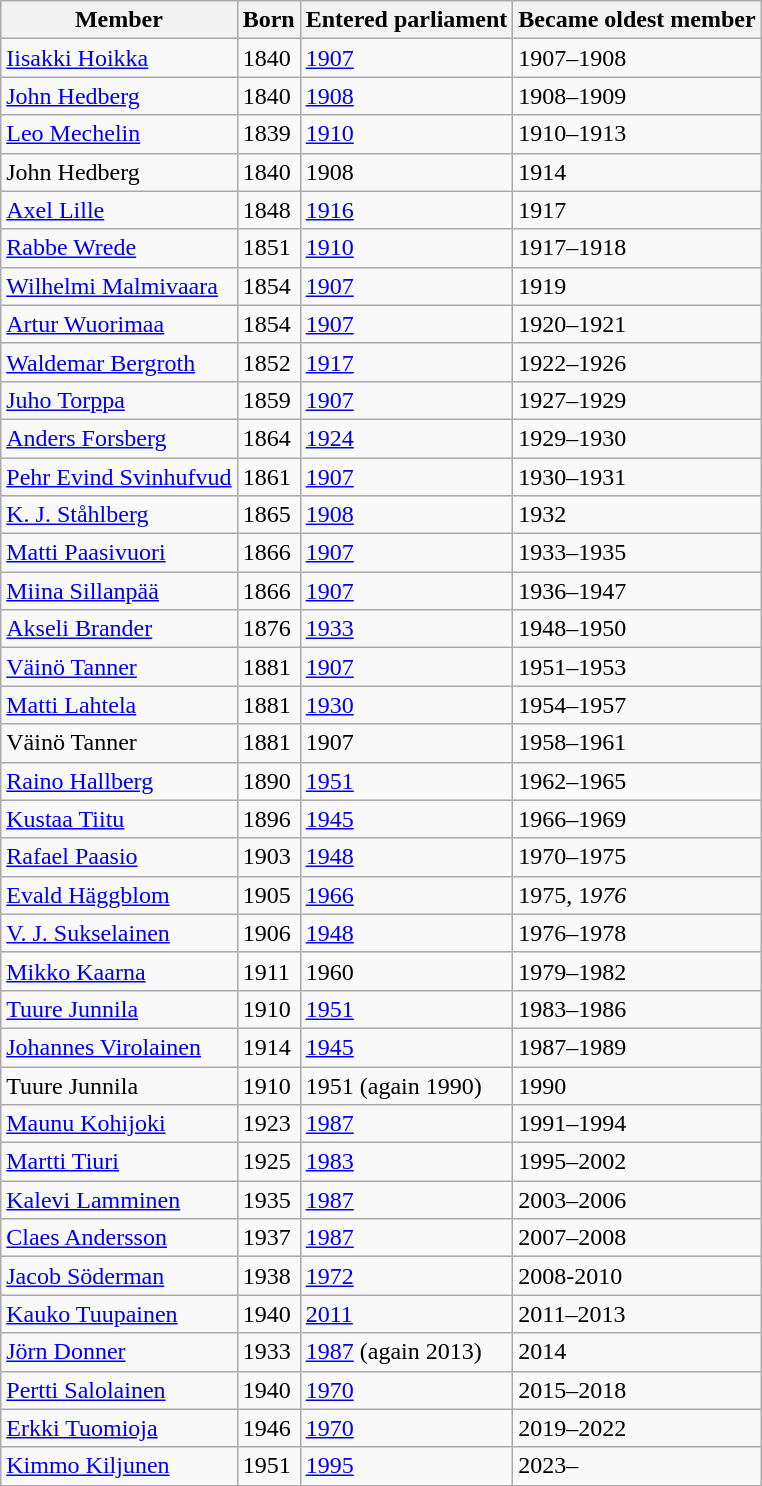<table class=wikitable>
<tr>
<th>Member</th>
<th>Born</th>
<th>Entered parliament</th>
<th>Became oldest member</th>
</tr>
<tr>
<td><a href='#'>Iisakki Hoikka</a></td>
<td>1840</td>
<td><a href='#'>1907</a></td>
<td>1907–1908</td>
</tr>
<tr>
<td><a href='#'>John Hedberg</a></td>
<td>1840</td>
<td><a href='#'>1908</a></td>
<td>1908–1909</td>
</tr>
<tr>
<td><a href='#'>Leo Mechelin</a></td>
<td>1839</td>
<td><a href='#'>1910</a></td>
<td>1910–1913</td>
</tr>
<tr>
<td>John Hedberg</td>
<td>1840</td>
<td>1908</td>
<td>1914</td>
</tr>
<tr>
<td><a href='#'>Axel Lille</a></td>
<td>1848</td>
<td><a href='#'>1916</a></td>
<td>1917</td>
</tr>
<tr>
<td><a href='#'>Rabbe Wrede</a></td>
<td>1851</td>
<td><a href='#'>1910</a></td>
<td>1917–1918</td>
</tr>
<tr>
<td><a href='#'>Wilhelmi Malmivaara</a></td>
<td>1854</td>
<td><a href='#'>1907</a></td>
<td>1919</td>
</tr>
<tr>
<td><a href='#'>Artur Wuorimaa</a></td>
<td>1854</td>
<td><a href='#'>1907</a></td>
<td>1920–1921</td>
</tr>
<tr>
<td><a href='#'>Waldemar Bergroth</a></td>
<td>1852</td>
<td><a href='#'>1917</a></td>
<td>1922–1926</td>
</tr>
<tr>
<td><a href='#'>Juho Torppa</a></td>
<td>1859</td>
<td><a href='#'>1907</a></td>
<td>1927–1929</td>
</tr>
<tr>
<td><a href='#'>Anders Forsberg</a></td>
<td>1864</td>
<td><a href='#'>1924</a></td>
<td>1929–1930</td>
</tr>
<tr>
<td><a href='#'>Pehr Evind Svinhufvud</a></td>
<td>1861</td>
<td><a href='#'>1907</a></td>
<td>1930–1931</td>
</tr>
<tr>
<td><a href='#'>K. J. Ståhlberg</a></td>
<td>1865</td>
<td><a href='#'>1908</a></td>
<td>1932</td>
</tr>
<tr>
<td><a href='#'>Matti Paasivuori</a></td>
<td>1866</td>
<td><a href='#'>1907</a></td>
<td>1933–1935</td>
</tr>
<tr>
<td><a href='#'>Miina Sillanpää</a></td>
<td>1866</td>
<td><a href='#'>1907</a></td>
<td>1936–1947</td>
</tr>
<tr>
<td><a href='#'>Akseli Brander</a></td>
<td>1876</td>
<td><a href='#'>1933</a></td>
<td>1948–1950</td>
</tr>
<tr>
<td><a href='#'>Väinö Tanner</a></td>
<td>1881</td>
<td><a href='#'>1907</a></td>
<td>1951–1953</td>
</tr>
<tr>
<td><a href='#'>Matti Lahtela</a></td>
<td>1881</td>
<td><a href='#'>1930</a></td>
<td>1954–1957</td>
</tr>
<tr>
<td>Väinö Tanner</td>
<td>1881</td>
<td>1907</td>
<td>1958–1961</td>
</tr>
<tr>
<td><a href='#'>Raino Hallberg</a></td>
<td>1890</td>
<td><a href='#'>1951</a></td>
<td>1962–1965</td>
</tr>
<tr>
<td><a href='#'>Kustaa Tiitu</a></td>
<td>1896</td>
<td><a href='#'>1945</a></td>
<td>1966–1969</td>
</tr>
<tr>
<td><a href='#'>Rafael Paasio</a></td>
<td>1903</td>
<td><a href='#'>1948</a></td>
<td>1970–1975</td>
</tr>
<tr>
<td><a href='#'>Evald Häggblom</a></td>
<td>1905</td>
<td><a href='#'>1966</a></td>
<td>1975, 1<em>976</em></td>
</tr>
<tr>
<td><a href='#'>V. J. Sukselainen</a></td>
<td>1906</td>
<td><a href='#'>1948</a></td>
<td>1976–1978</td>
</tr>
<tr>
<td><a href='#'>Mikko Kaarna</a></td>
<td>1911</td>
<td>1960</td>
<td>1979–1982</td>
</tr>
<tr>
<td><a href='#'>Tuure Junnila</a></td>
<td>1910</td>
<td><a href='#'>1951</a></td>
<td>1983–1986</td>
</tr>
<tr>
<td><a href='#'>Johannes Virolainen</a></td>
<td>1914</td>
<td><a href='#'>1945</a></td>
<td>1987–1989</td>
</tr>
<tr>
<td>Tuure Junnila</td>
<td>1910</td>
<td>1951 (again 1990)</td>
<td>1990</td>
</tr>
<tr>
<td><a href='#'>Maunu Kohijoki</a></td>
<td>1923</td>
<td><a href='#'>1987</a></td>
<td>1991–1994</td>
</tr>
<tr>
<td><a href='#'>Martti Tiuri</a></td>
<td>1925</td>
<td><a href='#'>1983</a></td>
<td>1995–2002</td>
</tr>
<tr>
<td><a href='#'>Kalevi Lamminen</a></td>
<td>1935</td>
<td><a href='#'>1987</a></td>
<td>2003–2006</td>
</tr>
<tr>
<td><a href='#'>Claes Andersson</a></td>
<td>1937</td>
<td><a href='#'>1987</a></td>
<td>2007–2008</td>
</tr>
<tr>
<td><a href='#'>Jacob Söderman</a></td>
<td>1938</td>
<td><a href='#'>1972</a></td>
<td>2008-2010</td>
</tr>
<tr>
<td><a href='#'>Kauko Tuupainen</a></td>
<td>1940</td>
<td><a href='#'>2011</a></td>
<td>2011–2013</td>
</tr>
<tr>
<td><a href='#'>Jörn Donner</a></td>
<td>1933</td>
<td><a href='#'>1987</a> (again 2013)</td>
<td>2014</td>
</tr>
<tr>
<td><a href='#'>Pertti Salolainen</a></td>
<td>1940</td>
<td><a href='#'>1970</a></td>
<td>2015–2018</td>
</tr>
<tr>
<td><a href='#'>Erkki Tuomioja</a></td>
<td>1946</td>
<td><a href='#'>1970</a></td>
<td>2019–2022</td>
</tr>
<tr>
<td><a href='#'>Kimmo Kiljunen</a></td>
<td>1951</td>
<td><a href='#'>1995</a></td>
<td>2023–</td>
</tr>
</table>
